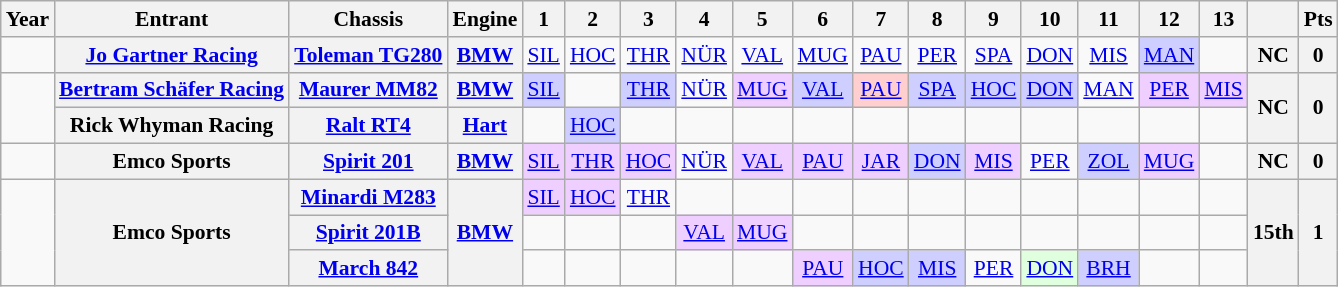<table class="wikitable" style="text-align:center; font-size:90%">
<tr>
<th>Year</th>
<th>Entrant</th>
<th>Chassis</th>
<th>Engine</th>
<th>1</th>
<th>2</th>
<th>3</th>
<th>4</th>
<th>5</th>
<th>6</th>
<th>7</th>
<th>8</th>
<th>9</th>
<th>10</th>
<th>11</th>
<th>12</th>
<th>13</th>
<th></th>
<th>Pts</th>
</tr>
<tr>
<td></td>
<th><a href='#'>Jo Gartner Racing</a></th>
<th><a href='#'>Toleman TG280</a></th>
<th><a href='#'>BMW</a></th>
<td><a href='#'>SIL</a></td>
<td><a href='#'>HOC</a></td>
<td><a href='#'>THR</a></td>
<td><a href='#'>NÜR</a></td>
<td><a href='#'>VAL</a></td>
<td><a href='#'>MUG</a></td>
<td><a href='#'>PAU</a></td>
<td><a href='#'>PER</a></td>
<td><a href='#'>SPA</a></td>
<td><a href='#'>DON</a></td>
<td><a href='#'>MIS</a></td>
<td style="background:#CFCFFF;"><a href='#'>MAN</a><br></td>
<td></td>
<th>NC</th>
<th>0</th>
</tr>
<tr>
<td rowspan=2></td>
<th><a href='#'>Bertram Schäfer Racing</a></th>
<th><a href='#'>Maurer MM82</a></th>
<th><a href='#'>BMW</a></th>
<td style="background:#CFCFFF;"><a href='#'>SIL</a><br></td>
<td></td>
<td style="background:#CFCFFF;"><a href='#'>THR</a><br></td>
<td><a href='#'>NÜR</a></td>
<td style="background:#EFCFFF;"><a href='#'>MUG</a><br></td>
<td style="background:#CFCFFF;"><a href='#'>VAL</a><br></td>
<td style="background:#FFCFCF;"><a href='#'>PAU</a><br></td>
<td style="background:#CFCFFF;"><a href='#'>SPA</a><br></td>
<td style="background:#CFCFFF;"><a href='#'>HOC</a><br></td>
<td style="background:#CFCFFF;"><a href='#'>DON</a><br></td>
<td><a href='#'>MAN</a></td>
<td style="background:#EFCFFF;"><a href='#'>PER</a><br></td>
<td style="background:#EFCFFF;"><a href='#'>MIS</a><br></td>
<th rowspan=2>NC</th>
<th rowspan=2>0</th>
</tr>
<tr>
<th>Rick Whyman Racing</th>
<th><a href='#'>Ralt RT4</a></th>
<th><a href='#'>Hart</a></th>
<td></td>
<td style="background:#CFCFFF;"><a href='#'>HOC</a><br></td>
<td></td>
<td></td>
<td></td>
<td></td>
<td></td>
<td></td>
<td></td>
<td></td>
<td></td>
<td></td>
</tr>
<tr>
<td></td>
<th>Emco Sports</th>
<th><a href='#'>Spirit 201</a></th>
<th><a href='#'>BMW</a></th>
<td style="background:#EFCFFF;"><a href='#'>SIL</a><br></td>
<td style="background:#EFCFFF;"><a href='#'>THR</a><br></td>
<td style="background:#EFCFFF;"><a href='#'>HOC</a><br></td>
<td><a href='#'>NÜR</a></td>
<td style="background:#EFCFFF;"><a href='#'>VAL</a><br></td>
<td style="background:#EFCFFF;"><a href='#'>PAU</a><br></td>
<td style="background:#EFCFFF;"><a href='#'>JAR</a><br></td>
<td style="background:#CFCFFF;"><a href='#'>DON</a><br></td>
<td style="background:#EFCFFF;"><a href='#'>MIS</a><br></td>
<td><a href='#'>PER</a></td>
<td style="background:#CFCFFF;"><a href='#'>ZOL</a><br></td>
<td style="background:#EFCFFF;"><a href='#'>MUG</a><br></td>
<td></td>
<th>NC</th>
<th>0</th>
</tr>
<tr>
<td rowspan=3></td>
<th rowspan=3>Emco Sports</th>
<th><a href='#'>Minardi M283</a></th>
<th rowspan=3><a href='#'>BMW</a></th>
<td style="background:#EFCFFF;"><a href='#'>SIL</a><br></td>
<td style="background:#EFCFFF;"><a href='#'>HOC</a><br></td>
<td><a href='#'>THR</a></td>
<td></td>
<td></td>
<td></td>
<td></td>
<td></td>
<td></td>
<td></td>
<td></td>
<td></td>
<td></td>
<th rowspan=3>15th</th>
<th rowspan=3>1</th>
</tr>
<tr>
<th><a href='#'>Spirit 201B</a></th>
<td></td>
<td></td>
<td></td>
<td style="background:#EFCFFF;"><a href='#'>VAL</a><br></td>
<td style="background:#EFCFFF;"><a href='#'>MUG</a><br></td>
<td></td>
<td></td>
<td></td>
<td></td>
<td></td>
<td></td>
<td></td>
<td></td>
</tr>
<tr>
<th><a href='#'>March 842</a></th>
<td></td>
<td></td>
<td></td>
<td></td>
<td></td>
<td style="background:#EFCFFF;"><a href='#'>PAU</a><br></td>
<td style="background:#CFCFFF;"><a href='#'>HOC</a><br></td>
<td style="background:#CFCFFF;"><a href='#'>MIS</a><br></td>
<td><a href='#'>PER</a></td>
<td style="background:#DFFFDF;"><a href='#'>DON</a><br></td>
<td style="background:#CFCFFF;"><a href='#'>BRH</a><br></td>
<td></td>
<td></td>
</tr>
</table>
